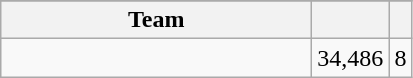<table class="wikitable">
<tr>
</tr>
<tr>
<th width=200>Team</th>
<th></th>
<th></th>
</tr>
<tr>
<td><strong></strong></td>
<td align=right>34,486</td>
<td align=center>8</td>
</tr>
</table>
